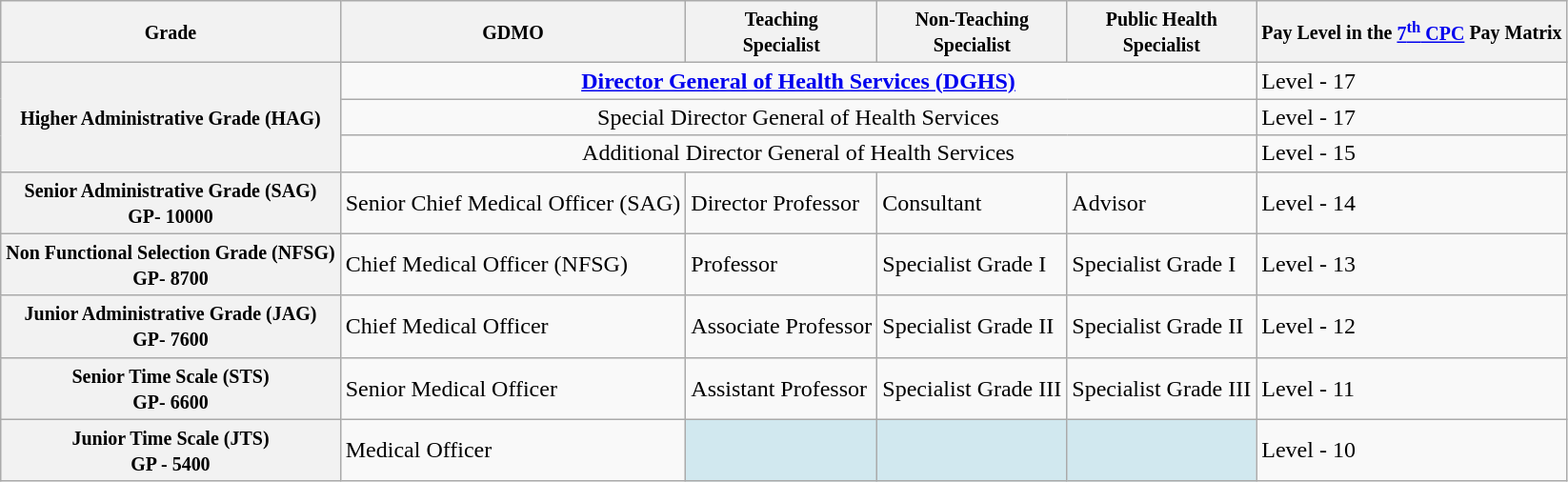<table class="wikitable">
<tr>
<th><small>Grade</small></th>
<th><small>GDMO</small></th>
<th><small>Teaching</small><br><small>Specialist</small></th>
<th><small>Non-Teaching</small><br><small>Specialist</small></th>
<th><small>Public Health</small><br><small>Specialist</small></th>
<th><small>Pay Level in the <a href='#'>7<sup>th</sup> CPC</a> Pay Matrix</small></th>
</tr>
<tr>
<th rowspan="3"><strong><small>Higher Administrative Grade (HAG)</small></strong></th>
<td colspan="4" style="text-align:center;"><a href='#'><strong>Director General of Health Services (DGHS)</strong></a></td>
<td>Level - 17</td>
</tr>
<tr>
<td colspan="4" style="text-align:center;">Special Director General of Health Services</td>
<td>Level - 17</td>
</tr>
<tr>
<td colspan="4" style="text-align:center;">Additional Director General of Health Services</td>
<td>Level - 15</td>
</tr>
<tr>
<th><small>Senior Administrative Grade (SAG)<br>GP- 10000</small></th>
<td>Senior Chief Medical Officer (SAG)</td>
<td>Director Professor</td>
<td>Consultant</td>
<td>Advisor</td>
<td>Level - 14</td>
</tr>
<tr>
<th><strong><small>Non Functional Selection Grade (NFSG)<br>GP- 8700</small></strong></th>
<td>Chief Medical Officer (NFSG)</td>
<td>Professor</td>
<td>Specialist Grade I</td>
<td>Specialist Grade I</td>
<td>Level - 13</td>
</tr>
<tr>
<th><strong><small>Junior Administrative Grade (JAG)<br>GP- 7600</small></strong></th>
<td>Chief Medical Officer</td>
<td>Associate Professor</td>
<td>Specialist Grade II</td>
<td>Specialist Grade II</td>
<td bgcolor="">Level - 12</td>
</tr>
<tr>
<th><strong><small>Senior Time Scale (STS)<br>GP- 6600</small></strong></th>
<td>Senior Medical Officer</td>
<td>Assistant Professor</td>
<td>Specialist Grade III</td>
<td>Specialist Grade III</td>
<td>Level - 11</td>
</tr>
<tr>
<th><strong><small>Junior Time Scale (JTS)<br>GP - 5400</small></strong></th>
<td>Medical Officer</td>
<td bgcolor="D1E8EF"></td>
<td bgcolor="D1E8EF"></td>
<td bgcolor="D1E8EF"></td>
<td>Level - 10</td>
</tr>
</table>
